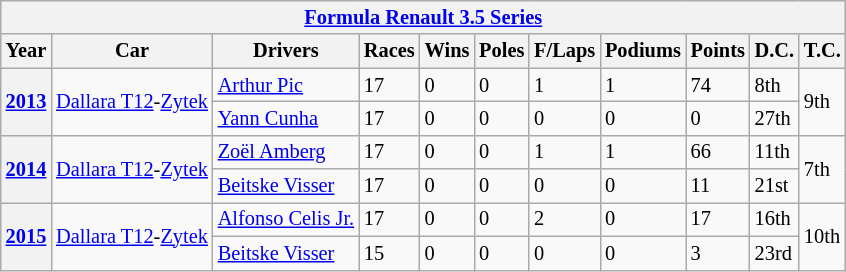<table class="wikitable" style="font-size:85%">
<tr>
<th colspan=11><a href='#'>Formula Renault 3.5 Series</a></th>
</tr>
<tr>
<th>Year</th>
<th>Car</th>
<th>Drivers</th>
<th>Races</th>
<th>Wins</th>
<th>Poles</th>
<th>F/Laps</th>
<th>Podiums</th>
<th>Points</th>
<th>D.C.</th>
<th>T.C.</th>
</tr>
<tr>
<th rowspan=2><a href='#'>2013</a></th>
<td rowspan=2><a href='#'>Dallara T12</a>-<a href='#'>Zytek</a></td>
<td> <a href='#'>Arthur Pic</a></td>
<td>17</td>
<td>0</td>
<td>0</td>
<td>1</td>
<td>1</td>
<td>74</td>
<td>8th</td>
<td rowspan=2>9th</td>
</tr>
<tr>
<td> <a href='#'>Yann Cunha</a></td>
<td>17</td>
<td>0</td>
<td>0</td>
<td>0</td>
<td>0</td>
<td>0</td>
<td>27th</td>
</tr>
<tr>
<th rowspan=2><a href='#'>2014</a></th>
<td rowspan=2><a href='#'>Dallara T12</a>-<a href='#'>Zytek</a></td>
<td> <a href='#'>Zoël Amberg</a></td>
<td>17</td>
<td>0</td>
<td>0</td>
<td>1</td>
<td>1</td>
<td>66</td>
<td>11th</td>
<td rowspan=2>7th</td>
</tr>
<tr>
<td> <a href='#'>Beitske Visser</a></td>
<td>17</td>
<td>0</td>
<td>0</td>
<td>0</td>
<td>0</td>
<td>11</td>
<td>21st</td>
</tr>
<tr>
<th rowspan=2><a href='#'>2015</a></th>
<td rowspan=2><a href='#'>Dallara T12</a>-<a href='#'>Zytek</a></td>
<td> <a href='#'>Alfonso Celis Jr.</a></td>
<td>17</td>
<td>0</td>
<td>0</td>
<td>2</td>
<td>0</td>
<td>17</td>
<td>16th</td>
<td rowspan=2>10th</td>
</tr>
<tr>
<td> <a href='#'>Beitske Visser</a></td>
<td>15</td>
<td>0</td>
<td>0</td>
<td>0</td>
<td>0</td>
<td>3</td>
<td>23rd</td>
</tr>
</table>
